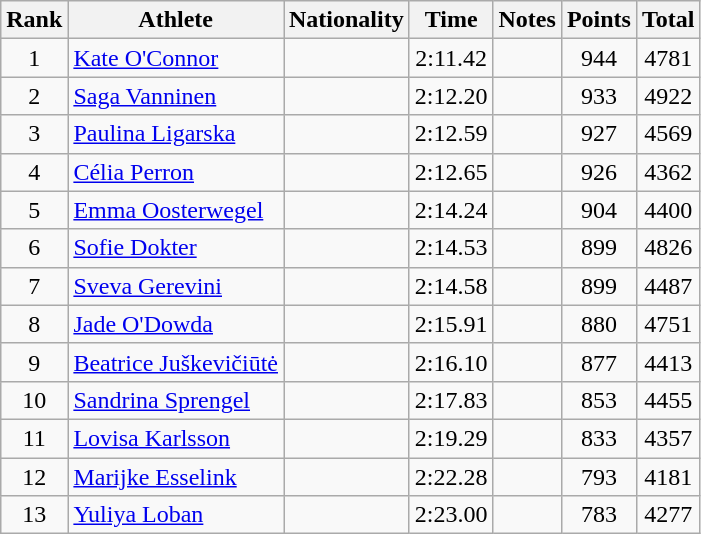<table class="wikitable sortable" style="text-align:center">
<tr>
<th>Rank</th>
<th>Athlete</th>
<th>Nationality</th>
<th>Time</th>
<th>Notes</th>
<th>Points</th>
<th>Total</th>
</tr>
<tr>
<td>1</td>
<td align="left"><a href='#'>Kate O'Connor</a></td>
<td align="left"></td>
<td>2:11.42</td>
<td></td>
<td>944</td>
<td>4781</td>
</tr>
<tr>
<td>2</td>
<td align="left"><a href='#'>Saga Vanninen</a></td>
<td align="left"></td>
<td>2:12.20</td>
<td></td>
<td>933</td>
<td>4922</td>
</tr>
<tr>
<td>3</td>
<td align="left"><a href='#'>Paulina Ligarska</a></td>
<td align="left"></td>
<td>2:12.59</td>
<td></td>
<td>927</td>
<td>4569</td>
</tr>
<tr>
<td>4</td>
<td align="left"><a href='#'>Célia Perron</a></td>
<td align="left"></td>
<td>2:12.65</td>
<td></td>
<td>926</td>
<td>4362</td>
</tr>
<tr>
<td>5</td>
<td align="left"><a href='#'>Emma Oosterwegel</a></td>
<td align="left"></td>
<td>2:14.24</td>
<td></td>
<td>904</td>
<td>4400</td>
</tr>
<tr>
<td>6</td>
<td align="left"><a href='#'>Sofie Dokter</a></td>
<td align="left"></td>
<td>2:14.53</td>
<td></td>
<td>899</td>
<td>4826</td>
</tr>
<tr>
<td>7</td>
<td align="left"><a href='#'>Sveva Gerevini</a></td>
<td align="left"></td>
<td>2:14.58</td>
<td></td>
<td>899</td>
<td>4487</td>
</tr>
<tr>
<td>8</td>
<td align="left"><a href='#'>Jade O'Dowda</a></td>
<td align="left"></td>
<td>2:15.91</td>
<td></td>
<td>880</td>
<td>4751</td>
</tr>
<tr>
<td>9</td>
<td align="left"><a href='#'>Beatrice Juškevičiūtė</a></td>
<td align="left"></td>
<td>2:16.10</td>
<td></td>
<td>877</td>
<td>4413</td>
</tr>
<tr>
<td>10</td>
<td align="left"><a href='#'>Sandrina Sprengel</a></td>
<td align="left"></td>
<td>2:17.83</td>
<td></td>
<td>853</td>
<td>4455</td>
</tr>
<tr>
<td>11</td>
<td align="left"><a href='#'>Lovisa Karlsson</a></td>
<td align="left"></td>
<td>2:19.29</td>
<td></td>
<td>833</td>
<td>4357</td>
</tr>
<tr>
<td>12</td>
<td align="left"><a href='#'>Marijke Esselink</a></td>
<td align="left"></td>
<td>2:22.28</td>
<td></td>
<td>793</td>
<td>4181</td>
</tr>
<tr>
<td>13</td>
<td align="left"><a href='#'>Yuliya Loban</a></td>
<td align="left"></td>
<td>2:23.00</td>
<td></td>
<td>783</td>
<td>4277</td>
</tr>
</table>
